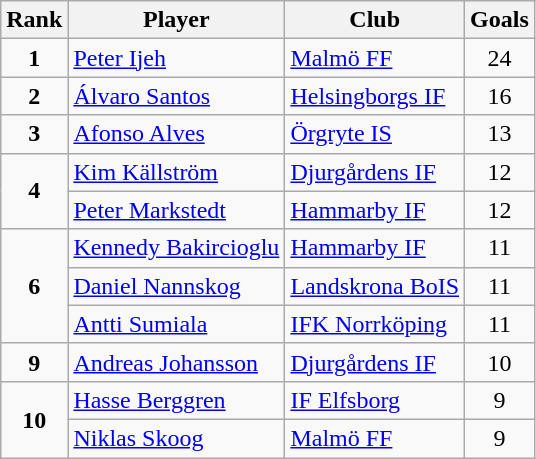<table class="wikitable" style="text-align:center">
<tr>
<th>Rank</th>
<th>Player</th>
<th>Club</th>
<th>Goals</th>
</tr>
<tr>
<td rowspan="1"><strong>1</strong></td>
<td align="left"> <a href='#'>Peter Ijeh</a></td>
<td align="left"><a href='#'>Malmö FF</a></td>
<td>24</td>
</tr>
<tr>
<td rowspan="1"><strong>2</strong></td>
<td align="left"> <a href='#'>Álvaro Santos</a></td>
<td align="left"><a href='#'>Helsingborgs IF</a></td>
<td>16</td>
</tr>
<tr>
<td rowspan="1"><strong>3</strong></td>
<td align="left"> <a href='#'>Afonso Alves</a></td>
<td align="left"><a href='#'>Örgryte IS</a></td>
<td>13</td>
</tr>
<tr>
<td rowspan="2"><strong>4</strong></td>
<td align="left"> <a href='#'>Kim Källström</a></td>
<td align="left"><a href='#'>Djurgårdens IF</a></td>
<td>12</td>
</tr>
<tr>
<td align="left"> <a href='#'>Peter Markstedt</a></td>
<td align="left"><a href='#'>Hammarby IF</a></td>
<td>12</td>
</tr>
<tr>
<td rowspan="3"><strong>6</strong></td>
<td align="left"> <a href='#'>Kennedy Bakircioglu</a></td>
<td align="left"><a href='#'>Hammarby IF</a></td>
<td>11</td>
</tr>
<tr>
<td align="left"> <a href='#'>Daniel Nannskog</a></td>
<td align="left"><a href='#'>Landskrona BoIS</a></td>
<td>11</td>
</tr>
<tr>
<td align="left"> <a href='#'>Antti Sumiala</a></td>
<td align="left"><a href='#'>IFK Norrköping</a></td>
<td>11</td>
</tr>
<tr>
<td rowspan="1"><strong>9</strong></td>
<td align="left"> <a href='#'>Andreas Johansson</a></td>
<td align="left"><a href='#'>Djurgårdens IF</a></td>
<td>10</td>
</tr>
<tr>
<td rowspan="2"><strong>10</strong></td>
<td align="left"> <a href='#'>Hasse Berggren</a></td>
<td align="left"><a href='#'>IF Elfsborg</a></td>
<td>9</td>
</tr>
<tr>
<td align="left"> <a href='#'>Niklas Skoog</a></td>
<td align="left"><a href='#'>Malmö FF</a></td>
<td>9</td>
</tr>
</table>
